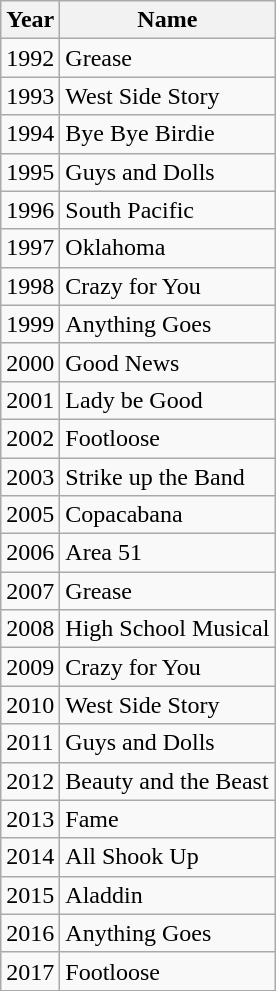<table class="wikitable">
<tr>
<th>Year</th>
<th>Name</th>
</tr>
<tr>
<td>1992</td>
<td>Grease</td>
</tr>
<tr>
<td>1993</td>
<td>West Side Story</td>
</tr>
<tr>
<td>1994</td>
<td>Bye Bye Birdie</td>
</tr>
<tr>
<td>1995</td>
<td>Guys and Dolls</td>
</tr>
<tr>
<td>1996</td>
<td>South Pacific</td>
</tr>
<tr>
<td>1997</td>
<td>Oklahoma</td>
</tr>
<tr>
<td>1998</td>
<td>Crazy for You</td>
</tr>
<tr>
<td>1999</td>
<td>Anything Goes</td>
</tr>
<tr>
<td>2000</td>
<td>Good News</td>
</tr>
<tr>
<td>2001</td>
<td>Lady be Good</td>
</tr>
<tr>
<td>2002</td>
<td>Footloose</td>
</tr>
<tr>
<td>2003</td>
<td>Strike up the Band</td>
</tr>
<tr>
<td>2005</td>
<td>Copacabana</td>
</tr>
<tr>
<td>2006</td>
<td>Area 51</td>
</tr>
<tr>
<td>2007</td>
<td>Grease</td>
</tr>
<tr>
<td>2008</td>
<td>High School Musical</td>
</tr>
<tr>
<td>2009</td>
<td>Crazy for You</td>
</tr>
<tr>
<td>2010</td>
<td>West Side Story</td>
</tr>
<tr>
<td>2011</td>
<td>Guys and Dolls</td>
</tr>
<tr>
<td>2012</td>
<td>Beauty and the Beast</td>
</tr>
<tr>
<td>2013</td>
<td>Fame</td>
</tr>
<tr>
<td>2014</td>
<td>All Shook Up</td>
</tr>
<tr>
<td>2015</td>
<td>Aladdin</td>
</tr>
<tr>
<td>2016</td>
<td>Anything Goes</td>
</tr>
<tr>
<td>2017</td>
<td>Footloose</td>
</tr>
</table>
